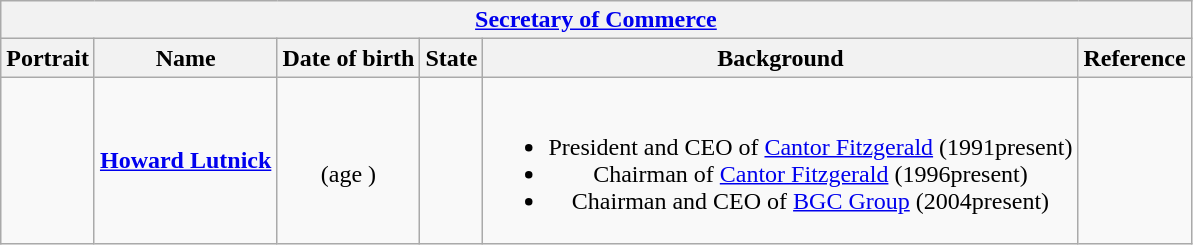<table class="wikitable collapsible" style="text-align:center;">
<tr>
<th colspan="6"><a href='#'>Secretary of Commerce</a></th>
</tr>
<tr>
<th>Portrait</th>
<th>Name</th>
<th>Date of birth</th>
<th>State</th>
<th>Background</th>
<th>Reference</th>
</tr>
<tr>
<td></td>
<td><strong><a href='#'>Howard Lutnick</a></strong></td>
<td><br>(age )</td>
<td></td>
<td><br><ul><li>President and CEO of <a href='#'>Cantor Fitzgerald</a> (1991present)</li><li>Chairman of <a href='#'>Cantor Fitzgerald</a> (1996present)</li><li>Chairman and CEO of <a href='#'>BGC Group</a> (2004present)</li></ul></td>
<td></td>
</tr>
</table>
